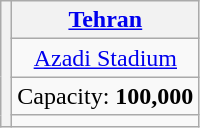<table class="wikitable" style="text-align:center">
<tr>
<th rowspan=4></th>
<th><a href='#'>Tehran</a></th>
</tr>
<tr>
<td><a href='#'>Azadi Stadium</a></td>
</tr>
<tr>
<td>Capacity: <strong>100,000</strong></td>
</tr>
<tr>
<td></td>
</tr>
</table>
